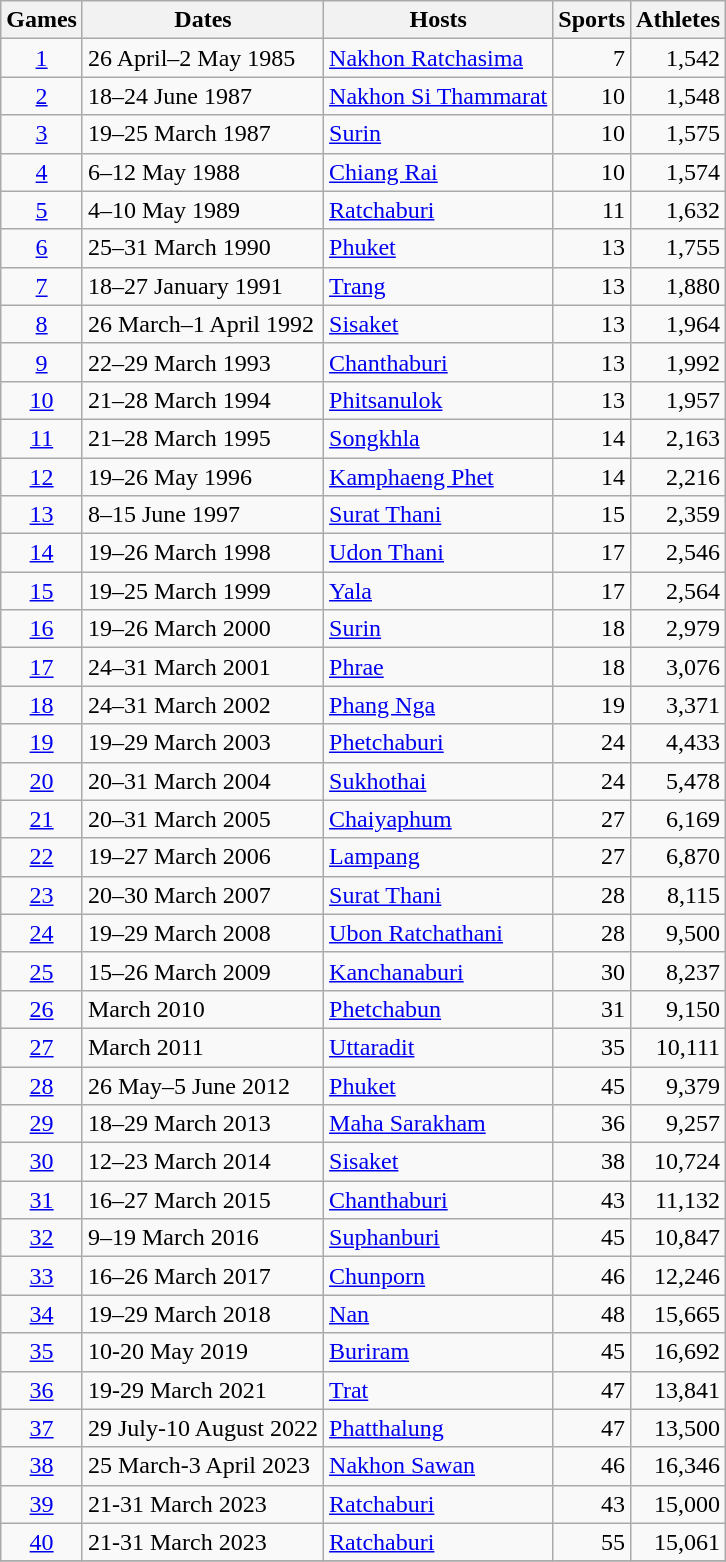<table class="wikitable" style="text-align:center width=100%;">
<tr>
<th>Games</th>
<th>Dates</th>
<th>Hosts</th>
<th>Sports</th>
<th>Athletes</th>
</tr>
<tr>
<td align=center><a href='#'>1</a></td>
<td>26 April–2 May 1985</td>
<td><a href='#'>Nakhon Ratchasima</a></td>
<td align=right>7</td>
<td align=right>1,542</td>
</tr>
<tr>
<td align=center><a href='#'>2</a></td>
<td>18–24 June 1987</td>
<td><a href='#'>Nakhon Si Thammarat</a></td>
<td align=right>10</td>
<td align=right>1,548</td>
</tr>
<tr>
<td align=center><a href='#'>3</a></td>
<td>19–25 March 1987</td>
<td><a href='#'>Surin</a></td>
<td align=right>10</td>
<td align=right>1,575</td>
</tr>
<tr>
<td align=center><a href='#'>4</a></td>
<td>6–12 May 1988</td>
<td><a href='#'>Chiang Rai</a></td>
<td align=right>10</td>
<td align=right>1,574</td>
</tr>
<tr>
<td align=center><a href='#'>5</a></td>
<td>4–10 May 1989</td>
<td><a href='#'>Ratchaburi</a></td>
<td align=right>11</td>
<td align=right>1,632</td>
</tr>
<tr>
<td align=center><a href='#'>6</a></td>
<td>25–31 March 1990</td>
<td><a href='#'>Phuket</a></td>
<td align=right>13</td>
<td align=right>1,755</td>
</tr>
<tr>
<td align=center><a href='#'>7</a></td>
<td>18–27 January 1991</td>
<td><a href='#'>Trang</a></td>
<td align=right>13</td>
<td align=right>1,880</td>
</tr>
<tr>
<td align=center><a href='#'>8</a></td>
<td>26 March–1 April 1992</td>
<td><a href='#'>Sisaket</a></td>
<td align=right>13</td>
<td align=right>1,964</td>
</tr>
<tr>
<td align=center><a href='#'>9</a></td>
<td>22–29 March 1993</td>
<td><a href='#'>Chanthaburi</a></td>
<td align=right>13</td>
<td align=right>1,992</td>
</tr>
<tr>
<td align=center><a href='#'>10</a></td>
<td>21–28 March 1994</td>
<td><a href='#'>Phitsanulok</a></td>
<td align=right>13</td>
<td align=right>1,957</td>
</tr>
<tr>
<td align=center><a href='#'>11</a></td>
<td>21–28 March 1995</td>
<td><a href='#'>Songkhla</a></td>
<td align=right>14</td>
<td align=right>2,163</td>
</tr>
<tr>
<td align=center><a href='#'>12</a></td>
<td>19–26 May 1996</td>
<td><a href='#'>Kamphaeng Phet</a></td>
<td align=right>14</td>
<td align=right>2,216</td>
</tr>
<tr>
<td align=center><a href='#'>13</a></td>
<td>8–15 June 1997</td>
<td><a href='#'>Surat Thani</a></td>
<td align=right>15</td>
<td align=right>2,359</td>
</tr>
<tr>
<td align=center><a href='#'>14</a></td>
<td>19–26 March 1998</td>
<td><a href='#'>Udon Thani</a></td>
<td align=right>17</td>
<td align=right>2,546</td>
</tr>
<tr>
<td align=center><a href='#'>15</a></td>
<td>19–25 March 1999</td>
<td><a href='#'>Yala</a></td>
<td align=right>17</td>
<td align=right>2,564</td>
</tr>
<tr>
<td align=center><a href='#'>16</a></td>
<td>19–26 March 2000</td>
<td><a href='#'>Surin</a></td>
<td align=right>18</td>
<td align=right>2,979</td>
</tr>
<tr>
<td align=center><a href='#'>17</a></td>
<td>24–31 March 2001</td>
<td><a href='#'>Phrae</a></td>
<td align=right>18</td>
<td align=right>3,076</td>
</tr>
<tr>
<td align=center><a href='#'>18</a></td>
<td>24–31 March 2002</td>
<td><a href='#'>Phang Nga</a></td>
<td align=right>19</td>
<td align=right>3,371</td>
</tr>
<tr>
<td align=center><a href='#'>19</a></td>
<td>19–29 March 2003</td>
<td><a href='#'>Phetchaburi</a></td>
<td align=right>24</td>
<td align=right>4,433</td>
</tr>
<tr>
<td align=center><a href='#'>20</a></td>
<td>20–31 March 2004</td>
<td><a href='#'>Sukhothai</a></td>
<td align=right>24</td>
<td align=right>5,478</td>
</tr>
<tr>
<td align=center><a href='#'>21</a></td>
<td>20–31 March 2005</td>
<td><a href='#'>Chaiyaphum</a></td>
<td align=right>27</td>
<td align=right>6,169</td>
</tr>
<tr>
<td align=center><a href='#'>22</a></td>
<td>19–27 March 2006</td>
<td><a href='#'>Lampang</a></td>
<td align=right>27</td>
<td align=right>6,870</td>
</tr>
<tr>
<td align=center><a href='#'>23</a></td>
<td>20–30 March 2007</td>
<td><a href='#'>Surat Thani</a></td>
<td align=right>28</td>
<td align=right>8,115</td>
</tr>
<tr>
<td align=center><a href='#'>24</a></td>
<td>19–29 March 2008</td>
<td><a href='#'>Ubon Ratchathani</a></td>
<td align=right>28</td>
<td align=right>9,500</td>
</tr>
<tr>
<td align=center><a href='#'>25</a></td>
<td>15–26 March 2009</td>
<td><a href='#'>Kanchanaburi</a></td>
<td align=right>30</td>
<td align=right>8,237</td>
</tr>
<tr>
<td align=center><a href='#'>26</a></td>
<td>March 2010</td>
<td><a href='#'>Phetchabun</a></td>
<td align=right>31</td>
<td align=right>9,150</td>
</tr>
<tr>
<td align=center><a href='#'>27</a></td>
<td>March 2011</td>
<td><a href='#'>Uttaradit</a></td>
<td align=right>35</td>
<td align=right>10,111</td>
</tr>
<tr>
<td align=center><a href='#'>28</a></td>
<td>26 May–5 June 2012</td>
<td><a href='#'>Phuket</a></td>
<td align=right>45</td>
<td align=right>9,379</td>
</tr>
<tr>
<td align=center><a href='#'>29</a></td>
<td>18–29 March 2013</td>
<td><a href='#'>Maha Sarakham</a></td>
<td align=right>36</td>
<td align=right>9,257</td>
</tr>
<tr>
<td align=center><a href='#'>30</a></td>
<td>12–23 March 2014</td>
<td><a href='#'>Sisaket</a></td>
<td align=right>38</td>
<td align=right>10,724</td>
</tr>
<tr>
<td align=center><a href='#'>31</a></td>
<td>16–27 March 2015</td>
<td><a href='#'>Chanthaburi</a></td>
<td align=right>43</td>
<td align=right>11,132</td>
</tr>
<tr>
<td align=center><a href='#'>32</a></td>
<td>9–19 March 2016</td>
<td><a href='#'>Suphanburi</a></td>
<td align=right>45</td>
<td align=right>10,847</td>
</tr>
<tr>
<td align=center><a href='#'>33</a></td>
<td>16–26 March 2017</td>
<td><a href='#'>Chunporn</a></td>
<td align=right>46</td>
<td align=right>12,246</td>
</tr>
<tr>
<td align=center><a href='#'>34</a></td>
<td>19–29 March 2018</td>
<td><a href='#'>Nan</a></td>
<td align=right>48</td>
<td align=right>15,665</td>
</tr>
<tr>
<td align=center><a href='#'>35</a></td>
<td>10-20 May 2019</td>
<td><a href='#'>Buriram</a></td>
<td align=right>45</td>
<td align=right>16,692</td>
</tr>
<tr>
<td align=center><a href='#'>36</a></td>
<td>19-29 March 2021</td>
<td><a href='#'>Trat</a></td>
<td align=right>47</td>
<td align=right>13,841</td>
</tr>
<tr>
<td align=center><a href='#'>37</a></td>
<td>29 July-10 August 2022</td>
<td><a href='#'>Phatthalung</a></td>
<td align=right>47</td>
<td align=right>13,500</td>
</tr>
<tr>
<td align=center><a href='#'>38</a></td>
<td>25 March-3 April 2023</td>
<td><a href='#'>Nakhon Sawan</a></td>
<td align=right>46</td>
<td align=right>16,346</td>
</tr>
<tr>
<td align=center><a href='#'>39</a></td>
<td>21-31 March 2023</td>
<td><a href='#'>Ratchaburi</a></td>
<td align=right>43</td>
<td align=right>15,000</td>
</tr>
<tr>
<td align=center><a href='#'>40</a></td>
<td>21-31 March 2023</td>
<td><a href='#'>Ratchaburi</a></td>
<td align=right>55</td>
<td align=right>15,061</td>
</tr>
<tr>
</tr>
</table>
